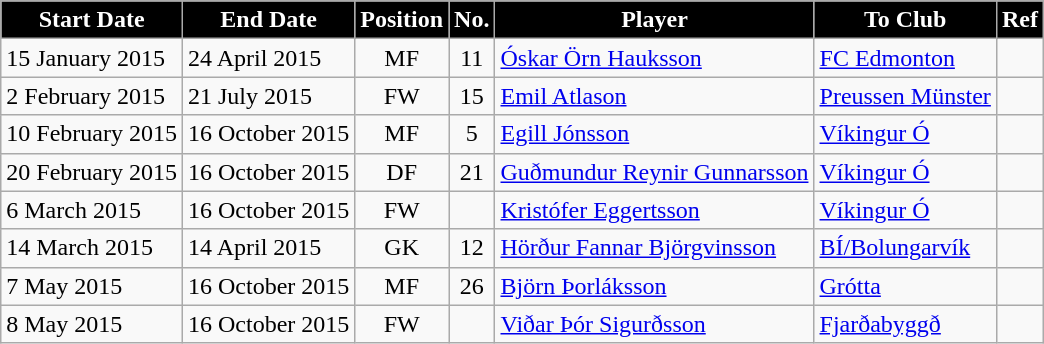<table class="wikitable sortable">
<tr>
<th style="background:#000000; color:white;"><strong>Start Date</strong></th>
<th style="background:#000000; color:white;"><strong>End Date</strong></th>
<th style="background:#000000; color:white;"><strong>Position</strong></th>
<th style="background:#000000; color:white;"><strong>No.</strong></th>
<th style="background:#000000; color:white;"><strong>Player</strong></th>
<th style="background:#000000; color:white;"><strong>To Club</strong></th>
<th style="background:#000000; color:white;"><strong>Ref</strong></th>
</tr>
<tr>
<td>15 January 2015</td>
<td>24 April 2015</td>
<td style="text-align:center;">MF</td>
<td style="text-align:center;">11</td>
<td style="text-align:left;"> <a href='#'>Óskar Örn Hauksson</a></td>
<td style="text-align:left;"> <a href='#'>FC Edmonton</a></td>
<td></td>
</tr>
<tr>
<td>2 February 2015</td>
<td>21 July 2015</td>
<td style="text-align:center;">FW</td>
<td style="text-align:center;">15</td>
<td style="text-align:left;"> <a href='#'>Emil Atlason</a></td>
<td style="text-align:left;"> <a href='#'>Preussen Münster</a></td>
<td></td>
</tr>
<tr>
<td>10 February 2015</td>
<td>16 October 2015</td>
<td style="text-align:center;">MF</td>
<td style="text-align:center;">5</td>
<td style="text-align:left;"> <a href='#'>Egill Jónsson</a></td>
<td style="text-align:left;"> <a href='#'>Víkingur Ó</a></td>
<td></td>
</tr>
<tr>
<td>20 February 2015</td>
<td>16 October 2015</td>
<td style="text-align:center;">DF</td>
<td style="text-align:center;">21</td>
<td style="text-align:left;"> <a href='#'>Guðmundur Reynir Gunnarsson</a></td>
<td style="text-align:left;"> <a href='#'>Víkingur Ó</a></td>
<td></td>
</tr>
<tr>
<td>6 March 2015</td>
<td>16 October 2015</td>
<td style="text-align:center;">FW</td>
<td style="text-align:center;"></td>
<td style="text-align:left;"> <a href='#'>Kristófer Eggertsson</a></td>
<td style="text-align:left;"> <a href='#'>Víkingur Ó</a></td>
<td></td>
</tr>
<tr>
<td>14 March 2015</td>
<td>14 April 2015</td>
<td style="text-align:center;">GK</td>
<td style="text-align:center;">12</td>
<td style="text-align:left;"> <a href='#'>Hörður Fannar Björgvinsson</a></td>
<td style="text-align:left;"> <a href='#'>BÍ/Bolungarvík</a></td>
<td></td>
</tr>
<tr>
<td>7 May 2015</td>
<td>16 October 2015</td>
<td style="text-align:center;">MF</td>
<td style="text-align:center;">26</td>
<td style="text-align:left;"> <a href='#'>Björn Þorláksson</a></td>
<td style="text-align:left;"> <a href='#'>Grótta</a></td>
<td></td>
</tr>
<tr>
<td>8 May 2015</td>
<td>16 October 2015</td>
<td style="text-align:center;">FW</td>
<td style="text-align:center;"></td>
<td style="text-align:left;"> <a href='#'>Viðar Þór Sigurðsson</a></td>
<td style="text-align:left;"> <a href='#'>Fjarðabyggð</a></td>
<td></td>
</tr>
</table>
